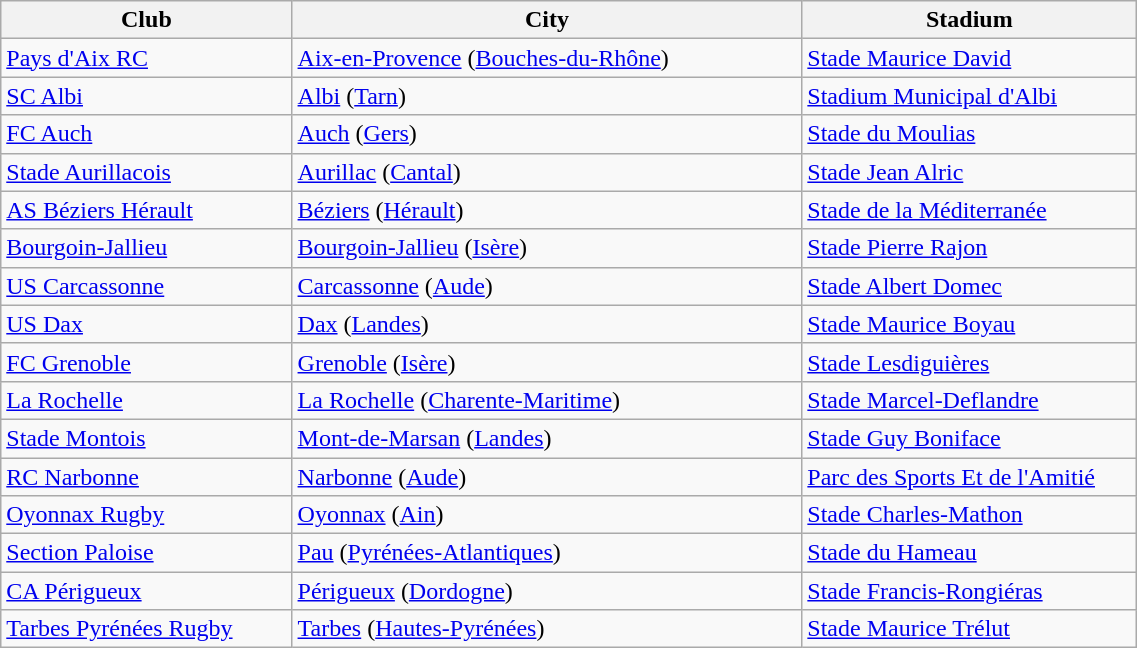<table class="wikitable" style="width:60%;">
<tr>
<th style="width:20%;">Club</th>
<th style="width:35%;">City</th>
<th style="width:23%;">Stadium</th>
</tr>
<tr>
<td><a href='#'>Pays d'Aix RC</a></td>
<td><a href='#'>Aix-en-Provence</a> (<a href='#'>Bouches-du-Rhône</a>)</td>
<td><a href='#'>Stade Maurice David</a></td>
</tr>
<tr>
<td><a href='#'>SC Albi</a></td>
<td><a href='#'>Albi</a> (<a href='#'>Tarn</a>)</td>
<td><a href='#'>Stadium Municipal d'Albi</a></td>
</tr>
<tr>
<td><a href='#'>FC Auch</a></td>
<td><a href='#'>Auch</a> (<a href='#'>Gers</a>)</td>
<td><a href='#'>Stade du Moulias</a></td>
</tr>
<tr>
<td><a href='#'>Stade Aurillacois</a></td>
<td><a href='#'>Aurillac</a> (<a href='#'>Cantal</a>)</td>
<td><a href='#'>Stade Jean Alric</a></td>
</tr>
<tr>
<td><a href='#'>AS Béziers Hérault</a></td>
<td><a href='#'>Béziers</a> (<a href='#'>Hérault</a>)</td>
<td><a href='#'>Stade de la Méditerranée</a></td>
</tr>
<tr>
<td><a href='#'>Bourgoin-Jallieu</a></td>
<td><a href='#'>Bourgoin-Jallieu</a> (<a href='#'>Isère</a>)</td>
<td><a href='#'>Stade Pierre Rajon</a></td>
</tr>
<tr>
<td><a href='#'>US Carcassonne</a></td>
<td><a href='#'>Carcassonne</a> (<a href='#'>Aude</a>)</td>
<td><a href='#'>Stade Albert Domec</a></td>
</tr>
<tr>
<td><a href='#'>US Dax</a></td>
<td><a href='#'>Dax</a> (<a href='#'>Landes</a>)</td>
<td><a href='#'>Stade Maurice Boyau</a></td>
</tr>
<tr>
<td><a href='#'>FC Grenoble</a></td>
<td><a href='#'>Grenoble</a> (<a href='#'>Isère</a>)</td>
<td><a href='#'>Stade Lesdiguières</a></td>
</tr>
<tr>
<td><a href='#'>La Rochelle</a></td>
<td><a href='#'>La Rochelle</a> (<a href='#'>Charente-Maritime</a>)</td>
<td><a href='#'>Stade Marcel-Deflandre</a></td>
</tr>
<tr>
<td><a href='#'>Stade Montois</a></td>
<td><a href='#'>Mont-de-Marsan</a> (<a href='#'>Landes</a>)</td>
<td><a href='#'>Stade Guy Boniface</a></td>
</tr>
<tr>
<td><a href='#'>RC Narbonne</a></td>
<td><a href='#'>Narbonne</a> (<a href='#'>Aude</a>)</td>
<td><a href='#'>Parc des Sports Et de l'Amitié</a></td>
</tr>
<tr>
<td><a href='#'>Oyonnax Rugby</a></td>
<td><a href='#'>Oyonnax</a> (<a href='#'>Ain</a>)</td>
<td><a href='#'>Stade Charles-Mathon</a></td>
</tr>
<tr>
<td><a href='#'>Section Paloise</a></td>
<td><a href='#'>Pau</a> (<a href='#'>Pyrénées-Atlantiques</a>)</td>
<td><a href='#'>Stade du Hameau</a></td>
</tr>
<tr>
<td><a href='#'>CA Périgueux</a></td>
<td><a href='#'>Périgueux</a> (<a href='#'>Dordogne</a>)</td>
<td><a href='#'>Stade Francis-Rongiéras</a></td>
</tr>
<tr>
<td><a href='#'>Tarbes Pyrénées Rugby</a></td>
<td><a href='#'>Tarbes</a> (<a href='#'>Hautes-Pyrénées</a>)</td>
<td><a href='#'>Stade Maurice Trélut</a></td>
</tr>
</table>
